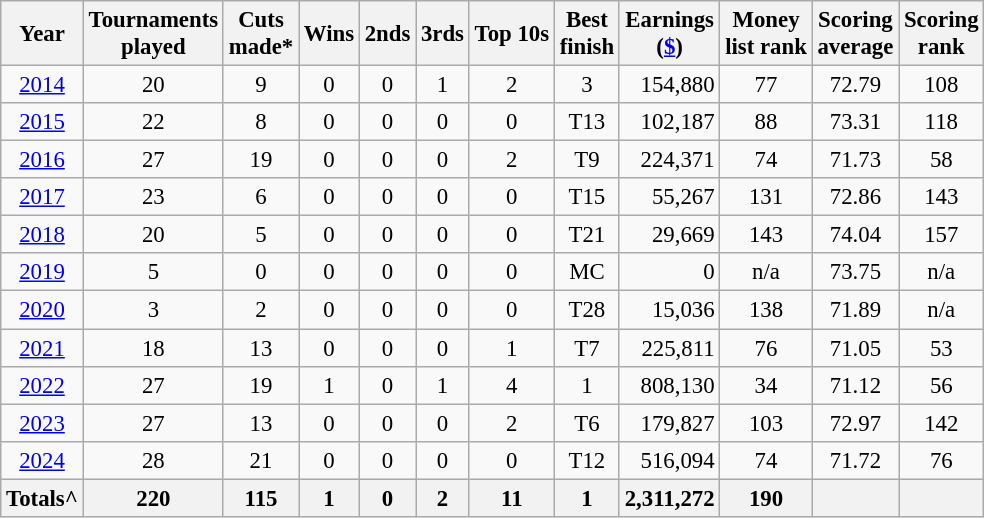<table class="wikitable" style="text-align:center; font-size: 95%;">
<tr>
<th>Year</th>
<th>Tournaments<br>played</th>
<th>Cuts<br>made*</th>
<th>Wins</th>
<th>2nds</th>
<th>3rds</th>
<th>Top 10s</th>
<th>Best<br>finish</th>
<th>Earnings<br>(<a href='#'>$</a>)</th>
<th>Money<br>list rank</th>
<th>Scoring<br>average</th>
<th>Scoring<br>rank</th>
</tr>
<tr>
<td><a href='#'>2014</a></td>
<td>20</td>
<td>9</td>
<td>0</td>
<td>0</td>
<td>1</td>
<td>2</td>
<td>3</td>
<td align=right>154,880</td>
<td>77</td>
<td>72.79</td>
<td>108</td>
</tr>
<tr>
<td><a href='#'>2015</a></td>
<td>22</td>
<td>8</td>
<td>0</td>
<td>0</td>
<td>0</td>
<td>0</td>
<td>T13</td>
<td align=right>102,187</td>
<td>88</td>
<td>73.31</td>
<td>118</td>
</tr>
<tr>
<td><a href='#'>2016</a></td>
<td>27</td>
<td>19</td>
<td>0</td>
<td>0</td>
<td>0</td>
<td>2</td>
<td>T9</td>
<td align=right>224,371</td>
<td>74</td>
<td>71.73</td>
<td>58</td>
</tr>
<tr>
<td><a href='#'>2017</a></td>
<td>23</td>
<td>6</td>
<td>0</td>
<td>0</td>
<td>0</td>
<td>0</td>
<td>T15</td>
<td align=right>55,267</td>
<td>131</td>
<td>72.86</td>
<td>143</td>
</tr>
<tr>
<td><a href='#'>2018</a></td>
<td>20</td>
<td>5</td>
<td>0</td>
<td>0</td>
<td>0</td>
<td>0</td>
<td>T21</td>
<td align=right>29,669</td>
<td>143</td>
<td>74.04</td>
<td>157</td>
</tr>
<tr>
<td><a href='#'>2019</a></td>
<td>5</td>
<td>0</td>
<td>0</td>
<td>0</td>
<td>0</td>
<td>0</td>
<td>MC</td>
<td align=right>0</td>
<td>n/a</td>
<td>73.75</td>
<td>n/a</td>
</tr>
<tr>
<td><a href='#'>2020</a></td>
<td>3</td>
<td>2</td>
<td>0</td>
<td>0</td>
<td>0</td>
<td>0</td>
<td>T28</td>
<td align=right>15,036</td>
<td>138</td>
<td>71.89</td>
<td>n/a</td>
</tr>
<tr>
<td><a href='#'>2021</a></td>
<td>18</td>
<td>13</td>
<td>0</td>
<td>0</td>
<td>0</td>
<td>1</td>
<td>T7</td>
<td align=right>225,811</td>
<td>76</td>
<td>71.05</td>
<td>53</td>
</tr>
<tr>
<td><a href='#'>2022</a></td>
<td>27</td>
<td>19</td>
<td>1</td>
<td>0</td>
<td>1</td>
<td>4</td>
<td>1</td>
<td align=right>808,130</td>
<td>34</td>
<td>71.12</td>
<td>56</td>
</tr>
<tr>
<td><a href='#'>2023</a></td>
<td>27</td>
<td>13</td>
<td>0</td>
<td>0</td>
<td>0</td>
<td>2</td>
<td>T6</td>
<td align=right>179,827</td>
<td>103</td>
<td>72.97</td>
<td>142</td>
</tr>
<tr>
<td><a href='#'>2024</a></td>
<td>28</td>
<td>21</td>
<td>0</td>
<td>0</td>
<td>0</td>
<td>0</td>
<td>T12</td>
<td align=right>516,094</td>
<td>74</td>
<td>71.72</td>
<td>76</td>
</tr>
<tr>
<th>Totals^</th>
<th>220 </th>
<th>115 </th>
<th>1 </th>
<th>0 </th>
<th>2 </th>
<th>11 </th>
<th>1 </th>
<th>2,311,272 </th>
<th>190 </th>
<th></th>
<th></th>
</tr>
</table>
